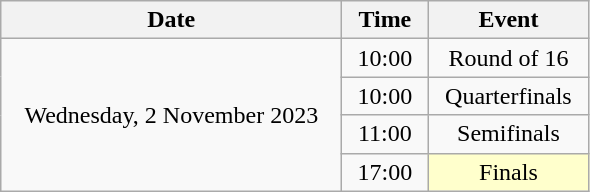<table class = "wikitable" style="text-align:center;">
<tr>
<th width=220>Date</th>
<th width=50>Time</th>
<th width=100>Event</th>
</tr>
<tr>
<td rowspan=5>Wednesday, 2 November 2023</td>
<td>10:00</td>
<td>Round of 16</td>
</tr>
<tr>
<td>10:00</td>
<td>Quarterfinals</td>
</tr>
<tr>
<td>11:00</td>
<td>Semifinals</td>
</tr>
<tr>
<td>17:00</td>
<td bgcolor=ffffcc>Finals</td>
</tr>
</table>
